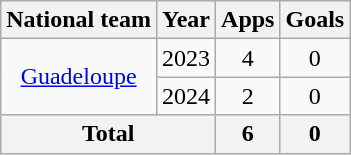<table class=wikitable style=text-align:center>
<tr>
<th>National team</th>
<th>Year</th>
<th>Apps</th>
<th>Goals</th>
</tr>
<tr>
<td rowspan="2"><a href='#'>Guadeloupe</a></td>
<td>2023</td>
<td>4</td>
<td>0</td>
</tr>
<tr>
<td>2024</td>
<td>2</td>
<td>0</td>
</tr>
<tr>
<th colspan="2">Total</th>
<th>6</th>
<th>0</th>
</tr>
</table>
